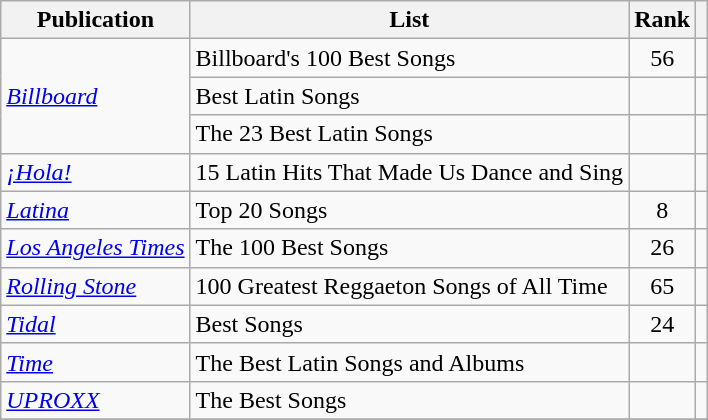<table class="sortable wikitable">
<tr>
<th>Publication</th>
<th>List</th>
<th>Rank</th>
<th class="unsortable"></th>
</tr>
<tr>
<td rowspan="3"><em><a href='#'>Billboard</a></em></td>
<td>Billboard's 100 Best Songs</td>
<td style="text-align:center">56</td>
<td style="text-align:center;"></td>
</tr>
<tr>
<td>Best Latin Songs</td>
<td></td>
<td style="text-align:center;"></td>
</tr>
<tr>
<td>The 23 Best Latin Songs</td>
<td></td>
<td style="text-align:center;"></td>
</tr>
<tr>
<td><em><a href='#'>¡Hola!</a></em></td>
<td>15 Latin Hits That Made Us Dance and Sing</td>
<td></td>
<td style="text-align:center;"></td>
</tr>
<tr>
<td><a href='#'><em>Latina</em></a></td>
<td>Top 20 Songs</td>
<td style="text-align:center">8</td>
<td style="text-align:center;"></td>
</tr>
<tr>
<td><em><a href='#'>Los Angeles Times</a></em></td>
<td>The 100 Best Songs</td>
<td style="text-align:center">26</td>
<td style="text-align:center;"></td>
</tr>
<tr>
<td><em><a href='#'>Rolling Stone</a></em></td>
<td>100 Greatest Reggaeton Songs of All Time</td>
<td style="text-align:center">65</td>
<td style="text-align:center;"></td>
</tr>
<tr>
<td><em><a href='#'>Tidal</a></em></td>
<td>Best Songs</td>
<td style="text-align:center">24</td>
<td style="text-align:center;"></td>
</tr>
<tr>
<td><em><a href='#'>Time</a></em></td>
<td>The Best Latin Songs and Albums</td>
<td></td>
<td style="text-align:center;"></td>
</tr>
<tr>
<td><em><a href='#'>UPROXX</a></em></td>
<td>The Best Songs</td>
<td></td>
<td style="text-align:center;"></td>
</tr>
<tr>
</tr>
</table>
